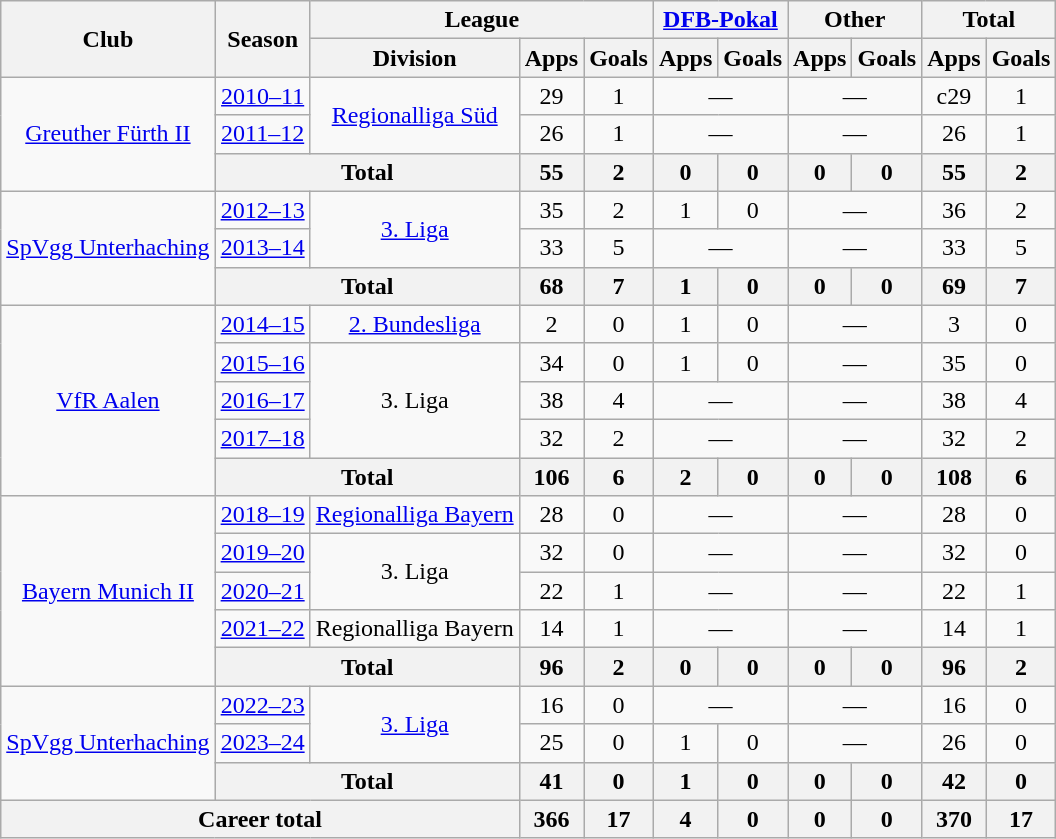<table class="wikitable" style="text-align: center">
<tr>
<th rowspan="2">Club</th>
<th rowspan="2">Season</th>
<th colspan="3">League</th>
<th colspan="2"><a href='#'>DFB-Pokal</a></th>
<th colspan="2">Other</th>
<th colspan="2">Total</th>
</tr>
<tr>
<th>Division</th>
<th>Apps</th>
<th>Goals</th>
<th>Apps</th>
<th>Goals</th>
<th>Apps</th>
<th>Goals</th>
<th>Apps</th>
<th>Goals</th>
</tr>
<tr>
<td rowspan="3"><a href='#'>Greuther Fürth II</a></td>
<td><a href='#'>2010–11</a></td>
<td rowspan="2"><a href='#'>Regionalliga Süd</a></td>
<td>29</td>
<td>1</td>
<td colspan="2">—</td>
<td colspan="2">—</td>
<td>c29</td>
<td>1</td>
</tr>
<tr>
<td><a href='#'>2011–12</a></td>
<td>26</td>
<td>1</td>
<td colspan="2">—</td>
<td colspan="2">—</td>
<td>26</td>
<td>1</td>
</tr>
<tr>
<th colspan="2">Total</th>
<th>55</th>
<th>2</th>
<th>0</th>
<th>0</th>
<th>0</th>
<th>0</th>
<th>55</th>
<th>2</th>
</tr>
<tr>
<td rowspan="3"><a href='#'>SpVgg Unterhaching</a></td>
<td><a href='#'>2012–13</a></td>
<td rowspan="2"><a href='#'>3. Liga</a></td>
<td>35</td>
<td>2</td>
<td>1</td>
<td>0</td>
<td colspan="2">—</td>
<td>36</td>
<td>2</td>
</tr>
<tr>
<td><a href='#'>2013–14</a></td>
<td>33</td>
<td>5</td>
<td colspan="2">—</td>
<td colspan="2">—</td>
<td>33</td>
<td>5</td>
</tr>
<tr>
<th colspan="2">Total</th>
<th>68</th>
<th>7</th>
<th>1</th>
<th>0</th>
<th>0</th>
<th>0</th>
<th>69</th>
<th>7</th>
</tr>
<tr>
<td rowspan="5"><a href='#'>VfR Aalen</a></td>
<td><a href='#'>2014–15</a></td>
<td><a href='#'>2. Bundesliga</a></td>
<td>2</td>
<td>0</td>
<td>1</td>
<td>0</td>
<td colspan="2">—</td>
<td>3</td>
<td>0</td>
</tr>
<tr>
<td><a href='#'>2015–16</a></td>
<td rowspan="3">3. Liga</td>
<td>34</td>
<td>0</td>
<td>1</td>
<td>0</td>
<td colspan="2">—</td>
<td>35</td>
<td>0</td>
</tr>
<tr>
<td><a href='#'>2016–17</a></td>
<td>38</td>
<td>4</td>
<td colspan="2">—</td>
<td colspan="2">—</td>
<td>38</td>
<td>4</td>
</tr>
<tr>
<td><a href='#'>2017–18</a></td>
<td>32</td>
<td>2</td>
<td colspan="2">—</td>
<td colspan="2">—</td>
<td>32</td>
<td>2</td>
</tr>
<tr>
<th colspan="2">Total</th>
<th>106</th>
<th>6</th>
<th>2</th>
<th>0</th>
<th>0</th>
<th>0</th>
<th>108</th>
<th>6</th>
</tr>
<tr>
<td rowspan="5"><a href='#'>Bayern Munich II</a></td>
<td><a href='#'>2018–19</a></td>
<td><a href='#'>Regionalliga Bayern</a></td>
<td>28</td>
<td>0</td>
<td colspan="2">—</td>
<td colspan="2">—</td>
<td>28</td>
<td>0</td>
</tr>
<tr>
<td><a href='#'>2019–20</a></td>
<td rowspan="2">3. Liga</td>
<td>32</td>
<td>0</td>
<td colspan="2">—</td>
<td colspan="2">—</td>
<td>32</td>
<td>0</td>
</tr>
<tr>
<td><a href='#'>2020–21</a></td>
<td>22</td>
<td>1</td>
<td colspan="2">—</td>
<td colspan="2">—</td>
<td>22</td>
<td>1</td>
</tr>
<tr>
<td><a href='#'>2021–22</a></td>
<td>Regionalliga Bayern</td>
<td>14</td>
<td>1</td>
<td colspan="2">—</td>
<td colspan="2">—</td>
<td>14</td>
<td>1</td>
</tr>
<tr>
<th colspan="2">Total</th>
<th>96</th>
<th>2</th>
<th>0</th>
<th>0</th>
<th>0</th>
<th>0</th>
<th>96</th>
<th>2</th>
</tr>
<tr>
<td rowspan="3"><a href='#'>SpVgg Unterhaching</a></td>
<td><a href='#'>2022–23</a></td>
<td rowspan="2"><a href='#'>3. Liga</a></td>
<td>16</td>
<td>0</td>
<td colspan="2">—</td>
<td colspan="2">—</td>
<td>16</td>
<td>0</td>
</tr>
<tr>
<td><a href='#'>2023–24</a></td>
<td>25</td>
<td>0</td>
<td>1</td>
<td>0</td>
<td colspan="2">—</td>
<td>26</td>
<td>0</td>
</tr>
<tr>
<th colspan="2">Total</th>
<th>41</th>
<th>0</th>
<th>1</th>
<th>0</th>
<th>0</th>
<th>0</th>
<th>42</th>
<th>0</th>
</tr>
<tr>
<th colspan="3">Career total</th>
<th>366</th>
<th>17</th>
<th>4</th>
<th>0</th>
<th>0</th>
<th>0</th>
<th>370</th>
<th>17</th>
</tr>
</table>
